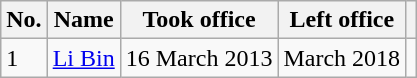<table class="wikitable">
<tr>
<th>No.</th>
<th>Name</th>
<th>Took office</th>
<th>Left office</th>
<th></th>
</tr>
<tr>
<td>1</td>
<td><a href='#'>Li Bin</a></td>
<td>16 March 2013</td>
<td>March 2018</td>
<td></td>
</tr>
</table>
